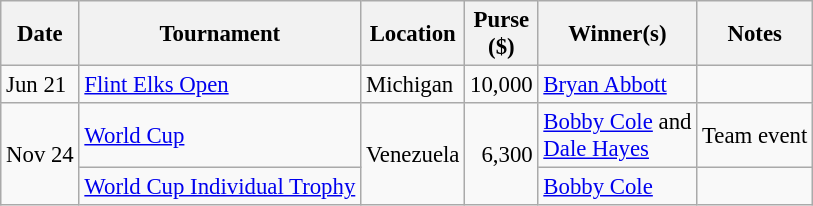<table class="wikitable" style="font-size:95%">
<tr>
<th>Date</th>
<th>Tournament</th>
<th>Location</th>
<th>Purse<br>($)</th>
<th>Winner(s)</th>
<th>Notes</th>
</tr>
<tr>
<td>Jun 21</td>
<td><a href='#'>Flint Elks Open</a></td>
<td>Michigan</td>
<td align=right>10,000</td>
<td> <a href='#'>Bryan Abbott</a></td>
<td></td>
</tr>
<tr>
<td rowspan=2>Nov 24</td>
<td><a href='#'>World Cup</a></td>
<td rowspan=2>Venezuela</td>
<td rowspan=2 align=right>6,300</td>
<td> <a href='#'>Bobby Cole</a> and<br> <a href='#'>Dale Hayes</a></td>
<td>Team event</td>
</tr>
<tr>
<td><a href='#'>World Cup Individual Trophy</a></td>
<td> <a href='#'>Bobby Cole</a></td>
<td></td>
</tr>
</table>
